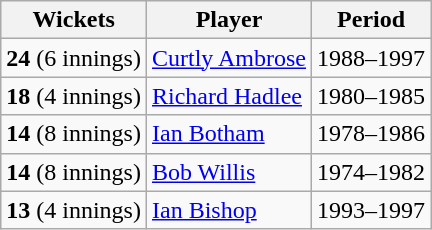<table class="wikitable">
<tr>
<th>Wickets</th>
<th>Player</th>
<th>Period</th>
</tr>
<tr>
<td><strong>24</strong> (6 innings)</td>
<td> <a href='#'>Curtly Ambrose</a></td>
<td>1988–1997</td>
</tr>
<tr>
<td><strong>18</strong> (4 innings)</td>
<td> <a href='#'>Richard Hadlee</a></td>
<td>1980–1985</td>
</tr>
<tr>
<td><strong>14</strong> (8 innings)</td>
<td> <a href='#'>Ian Botham</a></td>
<td>1978–1986</td>
</tr>
<tr>
<td><strong>14</strong> (8 innings)</td>
<td> <a href='#'>Bob Willis</a></td>
<td>1974–1982</td>
</tr>
<tr>
<td><strong>13</strong> (4 innings)</td>
<td> <a href='#'>Ian Bishop</a></td>
<td>1993–1997</td>
</tr>
</table>
